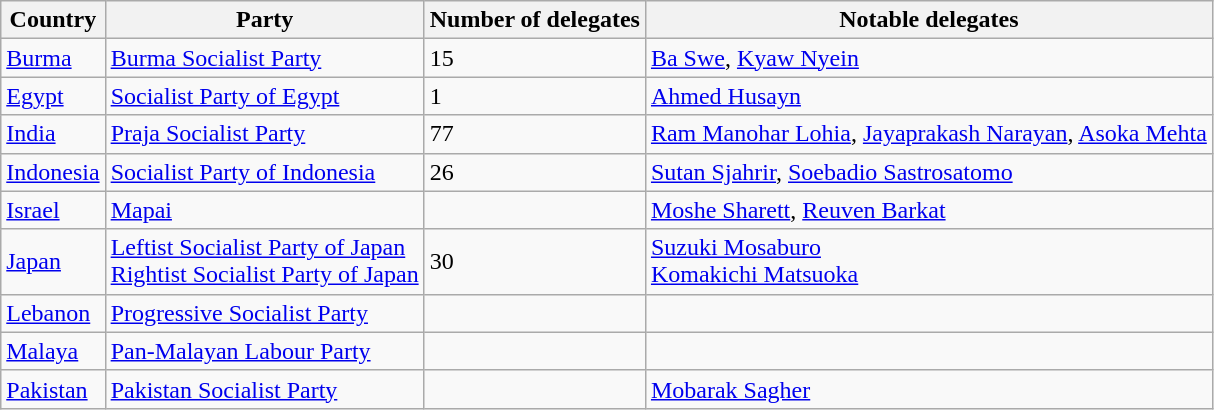<table class="wikitable">
<tr>
<th>Country</th>
<th>Party</th>
<th>Number of delegates</th>
<th>Notable delegates</th>
</tr>
<tr>
<td><a href='#'>Burma</a></td>
<td><a href='#'>Burma Socialist Party</a></td>
<td>15</td>
<td><a href='#'>Ba Swe</a>, <a href='#'>Kyaw Nyein</a></td>
</tr>
<tr>
<td><a href='#'>Egypt</a></td>
<td><a href='#'>Socialist Party of Egypt</a></td>
<td>1</td>
<td><a href='#'>Ahmed Husayn</a></td>
</tr>
<tr>
<td><a href='#'>India</a></td>
<td><a href='#'>Praja Socialist Party</a></td>
<td>77</td>
<td><a href='#'>Ram Manohar Lohia</a>, <a href='#'>Jayaprakash Narayan</a>, <a href='#'>Asoka Mehta</a></td>
</tr>
<tr>
<td><a href='#'>Indonesia</a></td>
<td><a href='#'>Socialist Party of Indonesia</a></td>
<td>26</td>
<td><a href='#'>Sutan Sjahrir</a>, <a href='#'>Soebadio Sastrosatomo</a></td>
</tr>
<tr>
<td><a href='#'>Israel</a></td>
<td><a href='#'>Mapai</a></td>
<td></td>
<td><a href='#'>Moshe Sharett</a>, <a href='#'>Reuven Barkat</a></td>
</tr>
<tr>
<td><a href='#'>Japan</a></td>
<td><a href='#'>Leftist Socialist Party of Japan</a><br><a href='#'>Rightist Socialist Party of Japan</a></td>
<td>30</td>
<td><a href='#'>Suzuki Mosaburo</a><br><a href='#'>Komakichi Matsuoka</a></td>
</tr>
<tr>
<td><a href='#'>Lebanon</a></td>
<td><a href='#'>Progressive Socialist Party</a></td>
<td></td>
<td></td>
</tr>
<tr>
<td><a href='#'>Malaya</a></td>
<td><a href='#'>Pan-Malayan Labour Party</a></td>
<td></td>
<td></td>
</tr>
<tr>
<td><a href='#'>Pakistan</a></td>
<td><a href='#'>Pakistan Socialist Party</a></td>
<td></td>
<td><a href='#'>Mobarak Sagher</a></td>
</tr>
</table>
